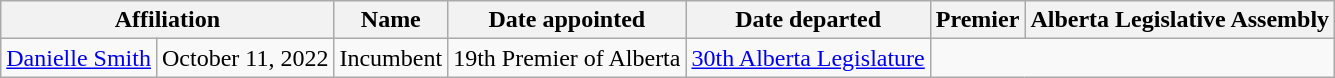<table class="wikitable">
<tr>
<th colspan="2">Affiliation</th>
<th>Name</th>
<th>Date appointed</th>
<th>Date departed</th>
<th>Premier</th>
<th>Alberta Legislative Assembly</th>
</tr>
<tr>
<td><a href='#'>Danielle Smith</a></td>
<td>October 11, 2022</td>
<td>Incumbent</td>
<td>19th Premier of Alberta</td>
<td><a href='#'>30th Alberta Legislature</a></td>
</tr>
</table>
